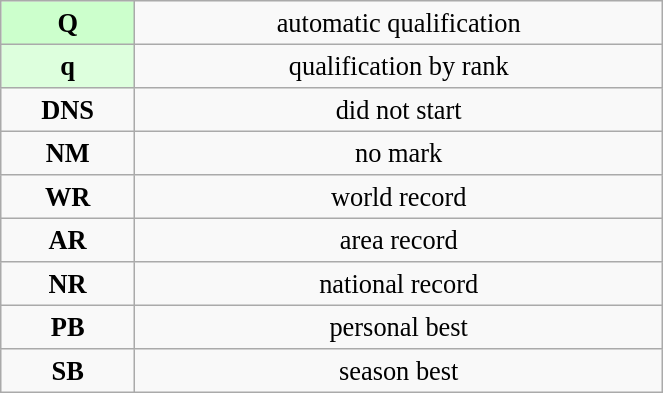<table class="wikitable" style=" text-align:center; font-size:110%;" width="35%">
<tr>
<td bgcolor="ccffcc"><strong>Q</strong></td>
<td>automatic qualification</td>
</tr>
<tr>
<td bgcolor="ddffdd"><strong>q</strong></td>
<td>qualification by rank</td>
</tr>
<tr>
<td><strong>DNS</strong></td>
<td>did not start</td>
</tr>
<tr>
<td><strong>NM</strong></td>
<td>no mark</td>
</tr>
<tr>
<td><strong>WR</strong></td>
<td>world record</td>
</tr>
<tr>
<td><strong>AR</strong></td>
<td>area record</td>
</tr>
<tr>
<td><strong>NR</strong></td>
<td>national record</td>
</tr>
<tr>
<td><strong>PB</strong></td>
<td>personal best</td>
</tr>
<tr>
<td><strong>SB</strong></td>
<td>season best</td>
</tr>
</table>
